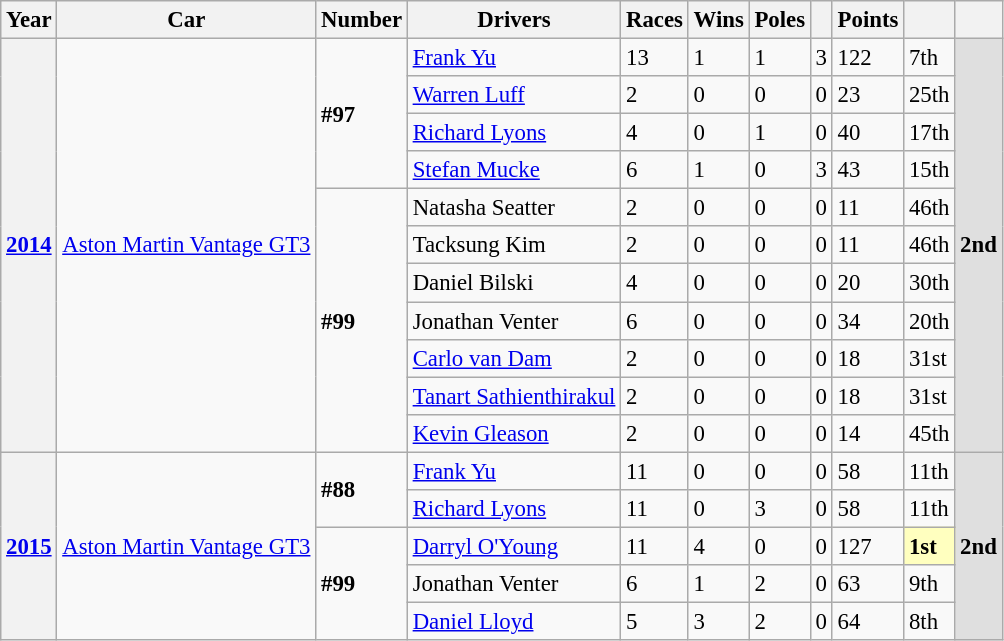<table class="wikitable" style="font-size:95%">
<tr>
<th>Year</th>
<th>Car</th>
<th>Number</th>
<th>Drivers</th>
<th>Races</th>
<th>Wins</th>
<th>Poles</th>
<th></th>
<th>Points</th>
<th></th>
<th></th>
</tr>
<tr>
<th rowspan=11><a href='#'>2014</a></th>
<td rowspan=11><a href='#'>Aston Martin Vantage GT3</a></td>
<td rowspan=4><strong>#97</strong></td>
<td> <a href='#'>Frank Yu</a></td>
<td>13</td>
<td>1</td>
<td>1</td>
<td>3</td>
<td>122</td>
<td>7th</td>
<td rowspan=11 style="background:#DFDFDF;"><strong>2nd</strong></td>
</tr>
<tr>
<td> <a href='#'>Warren Luff</a></td>
<td>2</td>
<td>0</td>
<td>0</td>
<td>0</td>
<td>23</td>
<td>25th</td>
</tr>
<tr>
<td> <a href='#'>Richard Lyons</a></td>
<td>4</td>
<td>0</td>
<td>1</td>
<td>0</td>
<td>40</td>
<td>17th</td>
</tr>
<tr>
<td> <a href='#'>Stefan Mucke</a></td>
<td>6</td>
<td>1</td>
<td>0</td>
<td>3</td>
<td>43</td>
<td>15th</td>
</tr>
<tr>
<td rowspan=7><strong>#99</strong></td>
<td> Natasha Seatter</td>
<td>2</td>
<td>0</td>
<td>0</td>
<td>0</td>
<td>11</td>
<td>46th</td>
</tr>
<tr>
<td> Tacksung Kim</td>
<td>2</td>
<td>0</td>
<td>0</td>
<td>0</td>
<td>11</td>
<td>46th</td>
</tr>
<tr>
<td> Daniel Bilski</td>
<td>4</td>
<td>0</td>
<td>0</td>
<td>0</td>
<td>20</td>
<td>30th</td>
</tr>
<tr>
<td> Jonathan Venter</td>
<td>6</td>
<td>0</td>
<td>0</td>
<td>0</td>
<td>34</td>
<td>20th</td>
</tr>
<tr>
<td> <a href='#'>Carlo van Dam</a></td>
<td>2</td>
<td>0</td>
<td>0</td>
<td>0</td>
<td>18</td>
<td>31st</td>
</tr>
<tr>
<td> <a href='#'>Tanart Sathienthirakul</a></td>
<td>2</td>
<td>0</td>
<td>0</td>
<td>0</td>
<td>18</td>
<td>31st</td>
</tr>
<tr>
<td> <a href='#'>Kevin Gleason</a></td>
<td>2</td>
<td>0</td>
<td>0</td>
<td>0</td>
<td>14</td>
<td>45th</td>
</tr>
<tr>
<th rowspan=11><a href='#'>2015</a></th>
<td rowspan=11><a href='#'>Aston Martin Vantage GT3</a></td>
<td rowspan=2><strong>#88</strong></td>
<td> <a href='#'>Frank Yu</a></td>
<td>11</td>
<td>0</td>
<td>0</td>
<td>0</td>
<td>58</td>
<td>11th</td>
<td rowspan=5 style="background:#DFDFDF;"><strong>2nd</strong></td>
</tr>
<tr>
<td> <a href='#'>Richard Lyons</a></td>
<td>11</td>
<td>0</td>
<td>3</td>
<td>0</td>
<td>58</td>
<td>11th</td>
</tr>
<tr>
<td rowspan=3><strong>#99</strong></td>
<td> <a href='#'>Darryl O'Young</a></td>
<td>11</td>
<td>4</td>
<td>0</td>
<td>0</td>
<td>127</td>
<td style="background:#ffffbf;"><strong>1st</strong></td>
</tr>
<tr>
<td> Jonathan Venter</td>
<td>6</td>
<td>1</td>
<td>2</td>
<td>0</td>
<td>63</td>
<td>9th</td>
</tr>
<tr>
<td> <a href='#'>Daniel Lloyd</a></td>
<td>5</td>
<td>3</td>
<td>2</td>
<td>0</td>
<td>64</td>
<td>8th</td>
</tr>
</table>
